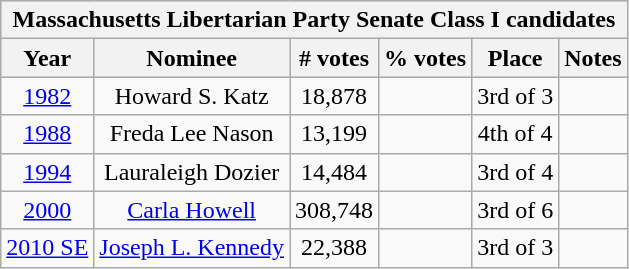<table class=wikitable style="text-align:center;">
<tr style="background:lightgrey;">
<th colspan="9">Massachusetts Libertarian Party Senate Class I candidates</th>
</tr>
<tr style="background:lightgrey;">
<th>Year</th>
<th>Nominee</th>
<th># votes</th>
<th>% votes</th>
<th>Place</th>
<th>Notes</th>
</tr>
<tr>
<td><a href='#'>1982</a></td>
<td>Howard S. Katz</td>
<td>18,878</td>
<td></td>
<td>3rd of 3</td>
<td></td>
</tr>
<tr>
<td><a href='#'>1988</a></td>
<td>Freda Lee Nason</td>
<td>13,199</td>
<td></td>
<td>4th of 4</td>
<td></td>
</tr>
<tr>
<td><a href='#'>1994</a></td>
<td>Lauraleigh Dozier</td>
<td>14,484</td>
<td></td>
<td>3rd of 4</td>
<td></td>
</tr>
<tr>
<td><a href='#'>2000</a></td>
<td><a href='#'>Carla Howell</a></td>
<td>308,748</td>
<td></td>
<td>3rd of 6</td>
<td></td>
</tr>
<tr>
<td><a href='#'>2010 SE</a></td>
<td><a href='#'>Joseph L. Kennedy</a></td>
<td>22,388</td>
<td></td>
<td>3rd of 3</td>
<td></td>
</tr>
</table>
